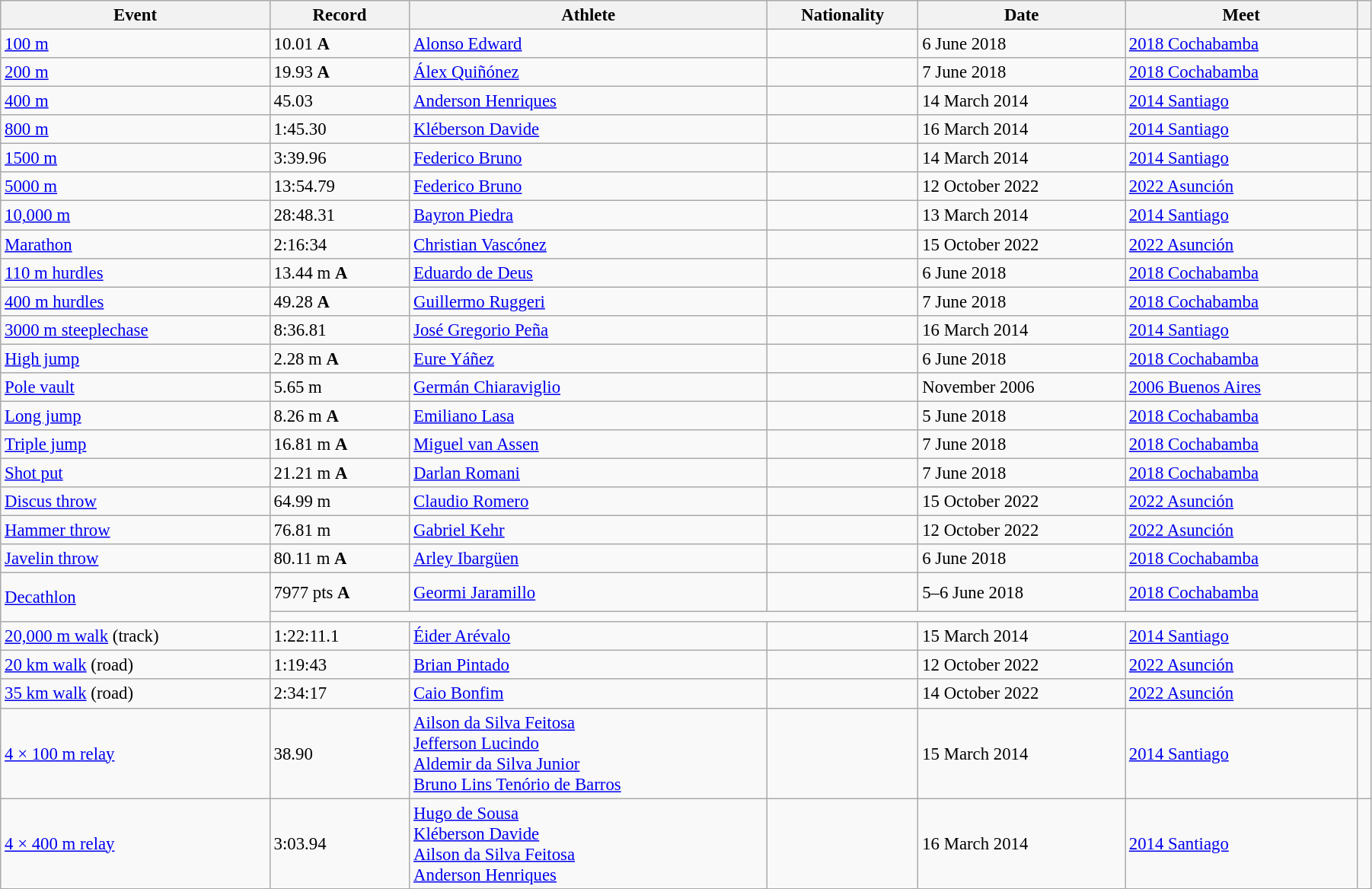<table class="wikitable" style="font-size:95%; width: 95%;">
<tr>
<th>Event</th>
<th>Record</th>
<th>Athlete</th>
<th>Nationality</th>
<th>Date</th>
<th>Meet</th>
<th></th>
</tr>
<tr>
<td><a href='#'>100 m</a></td>
<td>10.01  <strong>A</strong></td>
<td><a href='#'>Alonso Edward</a></td>
<td></td>
<td>6 June 2018</td>
<td><a href='#'>2018 Cochabamba</a></td>
<td></td>
</tr>
<tr>
<td><a href='#'>200 m</a></td>
<td>19.93  <strong>A</strong></td>
<td><a href='#'>Álex Quiñónez</a></td>
<td></td>
<td>7 June 2018</td>
<td><a href='#'>2018 Cochabamba</a></td>
<td></td>
</tr>
<tr>
<td><a href='#'>400 m</a></td>
<td>45.03</td>
<td><a href='#'>Anderson Henriques</a></td>
<td></td>
<td>14 March 2014</td>
<td><a href='#'>2014 Santiago</a></td>
<td></td>
</tr>
<tr>
<td><a href='#'>800 m</a></td>
<td>1:45.30</td>
<td><a href='#'>Kléberson Davide</a></td>
<td></td>
<td>16 March 2014</td>
<td><a href='#'>2014 Santiago</a></td>
<td></td>
</tr>
<tr>
<td><a href='#'>1500 m</a></td>
<td>3:39.96</td>
<td><a href='#'>Federico Bruno</a></td>
<td></td>
<td>14 March 2014</td>
<td><a href='#'>2014 Santiago</a></td>
<td></td>
</tr>
<tr>
<td><a href='#'>5000 m</a></td>
<td>13:54.79</td>
<td><a href='#'>Federico Bruno</a></td>
<td></td>
<td>12 October 2022</td>
<td><a href='#'>2022 Asunción</a></td>
<td></td>
</tr>
<tr>
<td><a href='#'>10,000 m</a></td>
<td>28:48.31</td>
<td><a href='#'>Bayron Piedra</a></td>
<td></td>
<td>13 March 2014</td>
<td><a href='#'>2014 Santiago</a></td>
<td></td>
</tr>
<tr>
<td><a href='#'>Marathon</a></td>
<td>2:16:34</td>
<td><a href='#'>Christian Vascónez</a></td>
<td></td>
<td>15 October 2022</td>
<td><a href='#'>2022 Asunción</a></td>
<td></td>
</tr>
<tr>
<td><a href='#'>110 m hurdles</a></td>
<td>13.44 m  <strong>A</strong></td>
<td><a href='#'>Eduardo de Deus</a></td>
<td></td>
<td>6 June 2018</td>
<td><a href='#'>2018 Cochabamba</a></td>
<td></td>
</tr>
<tr>
<td><a href='#'>400 m hurdles</a></td>
<td>49.28 <strong>A</strong></td>
<td><a href='#'>Guillermo Ruggeri</a></td>
<td></td>
<td>7 June 2018</td>
<td><a href='#'>2018 Cochabamba</a></td>
<td></td>
</tr>
<tr>
<td><a href='#'>3000 m steeplechase</a></td>
<td>8:36.81</td>
<td><a href='#'>José Gregorio Peña</a></td>
<td></td>
<td>16 March 2014</td>
<td><a href='#'>2014 Santiago</a></td>
<td></td>
</tr>
<tr>
<td><a href='#'>High jump</a></td>
<td>2.28 m <strong>A</strong></td>
<td><a href='#'>Eure Yáñez</a></td>
<td></td>
<td>6 June 2018</td>
<td><a href='#'>2018 Cochabamba</a></td>
<td></td>
</tr>
<tr>
<td><a href='#'>Pole vault</a></td>
<td>5.65 m</td>
<td><a href='#'>Germán Chiaraviglio</a></td>
<td></td>
<td>November 2006</td>
<td><a href='#'>2006 Buenos Aires</a></td>
<td></td>
</tr>
<tr>
<td><a href='#'>Long jump</a></td>
<td>8.26 m  <strong>A</strong></td>
<td><a href='#'>Emiliano Lasa</a></td>
<td></td>
<td>5 June 2018</td>
<td><a href='#'>2018 Cochabamba</a></td>
<td></td>
</tr>
<tr>
<td><a href='#'>Triple jump</a></td>
<td>16.81 m  <strong>A</strong></td>
<td><a href='#'>Miguel van Assen</a></td>
<td></td>
<td>7 June 2018</td>
<td><a href='#'>2018 Cochabamba</a></td>
<td></td>
</tr>
<tr>
<td><a href='#'>Shot put</a></td>
<td>21.21 m <strong>A</strong></td>
<td><a href='#'>Darlan Romani</a></td>
<td></td>
<td>7 June 2018</td>
<td><a href='#'>2018 Cochabamba</a></td>
<td></td>
</tr>
<tr>
<td><a href='#'>Discus throw</a></td>
<td>64.99 m</td>
<td><a href='#'>Claudio Romero</a></td>
<td></td>
<td>15 October 2022</td>
<td><a href='#'>2022 Asunción</a></td>
<td></td>
</tr>
<tr>
<td><a href='#'>Hammer throw</a></td>
<td>76.81 m</td>
<td><a href='#'>Gabriel Kehr</a></td>
<td></td>
<td>12 October 2022</td>
<td><a href='#'>2022 Asunción</a></td>
<td></td>
</tr>
<tr>
<td><a href='#'>Javelin throw</a></td>
<td>80.11 m <strong>A</strong></td>
<td><a href='#'>Arley Ibargüen</a></td>
<td></td>
<td>6 June 2018</td>
<td><a href='#'>2018 Cochabamba</a></td>
<td></td>
</tr>
<tr>
<td rowspan=2><a href='#'>Decathlon</a></td>
<td>7977 pts  <strong>A</strong></td>
<td><a href='#'>Geormi Jaramillo</a></td>
<td></td>
<td>5–6 June 2018</td>
<td><a href='#'>2018 Cochabamba</a></td>
<td rowspan=2><br><br></td>
</tr>
<tr>
<td colspan=5></td>
</tr>
<tr>
<td><a href='#'>20,000 m walk</a> (track)</td>
<td>1:22:11.1 </td>
<td><a href='#'>Éider Arévalo</a></td>
<td></td>
<td>15 March 2014</td>
<td><a href='#'>2014 Santiago</a></td>
<td></td>
</tr>
<tr>
<td><a href='#'>20 km walk</a> (road)</td>
<td>1:19:43</td>
<td><a href='#'>Brian Pintado</a></td>
<td></td>
<td>12 October 2022</td>
<td><a href='#'>2022 Asunción</a></td>
<td></td>
</tr>
<tr>
<td><a href='#'>35 km walk</a> (road)</td>
<td>2:34:17</td>
<td><a href='#'>Caio Bonfim</a></td>
<td></td>
<td>14 October 2022</td>
<td><a href='#'>2022 Asunción</a></td>
<td></td>
</tr>
<tr>
<td><a href='#'>4 × 100 m relay</a></td>
<td>38.90</td>
<td><a href='#'>Ailson da Silva Feitosa</a> <br> <a href='#'>Jefferson Lucindo</a> <br> <a href='#'>Aldemir da Silva Junior</a> <br> <a href='#'>Bruno Lins Tenório de Barros</a></td>
<td></td>
<td>15 March 2014</td>
<td><a href='#'>2014 Santiago</a></td>
<td></td>
</tr>
<tr>
<td><a href='#'>4 × 400 m relay</a></td>
<td>3:03.94</td>
<td><a href='#'>Hugo de Sousa</a><br><a href='#'>Kléberson Davide</a><br><a href='#'>Ailson da Silva Feitosa</a><br><a href='#'>Anderson Henriques</a></td>
<td></td>
<td>16 March 2014</td>
<td><a href='#'>2014 Santiago</a></td>
<td></td>
</tr>
</table>
